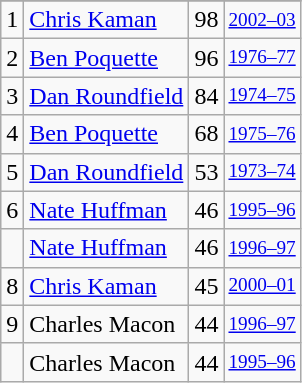<table class="wikitable">
<tr>
</tr>
<tr>
<td>1</td>
<td><a href='#'>Chris Kaman</a></td>
<td>98</td>
<td style="font-size:80%;"><a href='#'>2002–03</a></td>
</tr>
<tr>
<td>2</td>
<td><a href='#'>Ben Poquette</a></td>
<td>96</td>
<td style="font-size:80%;"><a href='#'>1976–77</a></td>
</tr>
<tr>
<td>3</td>
<td><a href='#'>Dan Roundfield</a></td>
<td>84</td>
<td style="font-size:80%;"><a href='#'>1974–75</a></td>
</tr>
<tr>
<td>4</td>
<td><a href='#'>Ben Poquette</a></td>
<td>68</td>
<td style="font-size:80%;"><a href='#'>1975–76</a></td>
</tr>
<tr>
<td>5</td>
<td><a href='#'>Dan Roundfield</a></td>
<td>53</td>
<td style="font-size:80%;"><a href='#'>1973–74</a></td>
</tr>
<tr>
<td>6</td>
<td><a href='#'>Nate Huffman</a></td>
<td>46</td>
<td style="font-size:80%;"><a href='#'>1995–96</a></td>
</tr>
<tr>
<td></td>
<td><a href='#'>Nate Huffman</a></td>
<td>46</td>
<td style="font-size:80%;"><a href='#'>1996–97</a></td>
</tr>
<tr>
<td>8</td>
<td><a href='#'>Chris Kaman</a></td>
<td>45</td>
<td style="font-size:80%;"><a href='#'>2000–01</a></td>
</tr>
<tr>
<td>9</td>
<td>Charles Macon</td>
<td>44</td>
<td style="font-size:80%;"><a href='#'>1996–97</a></td>
</tr>
<tr>
<td></td>
<td>Charles Macon</td>
<td>44</td>
<td style="font-size:80%;"><a href='#'>1995–96</a></td>
</tr>
</table>
